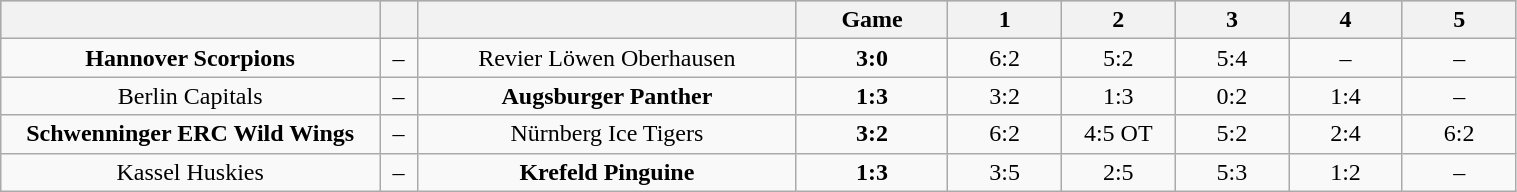<table class="wikitable" width="80%">
<tr style="background-color:#c0c0c0;">
<th style="width:25%;"></th>
<th style="width:2.5%;"></th>
<th style="width:25%;"></th>
<th style="width:10%;">Game</th>
<th style="width:7.5%;">1</th>
<th style="width:7.5%;">2</th>
<th style="width:7.5%;">3</th>
<th style="width:7.5%;">4</th>
<th style="width:7.5%;">5</th>
</tr>
<tr align="center">
<td><strong>Hannover Scorpions</strong></td>
<td>–</td>
<td>Revier Löwen Oberhausen</td>
<td><strong>3:0</strong></td>
<td>6:2</td>
<td>5:2</td>
<td>5:4</td>
<td>–</td>
<td>–</td>
</tr>
<tr align="center">
<td>Berlin Capitals</td>
<td>–</td>
<td><strong>Augsburger Panther</strong></td>
<td><strong>1:3</strong></td>
<td>3:2</td>
<td>1:3</td>
<td>0:2</td>
<td>1:4</td>
<td>–</td>
</tr>
<tr align="center">
<td><strong>Schwenninger ERC Wild Wings</strong></td>
<td>–</td>
<td>Nürnberg Ice Tigers</td>
<td><strong>3:2</strong></td>
<td>6:2</td>
<td>4:5 OT</td>
<td>5:2</td>
<td>2:4</td>
<td>6:2</td>
</tr>
<tr align="center">
<td>Kassel Huskies</td>
<td>–</td>
<td><strong>Krefeld Pinguine</strong></td>
<td><strong>1:3</strong></td>
<td>3:5</td>
<td>2:5</td>
<td>5:3</td>
<td>1:2</td>
<td>–</td>
</tr>
</table>
